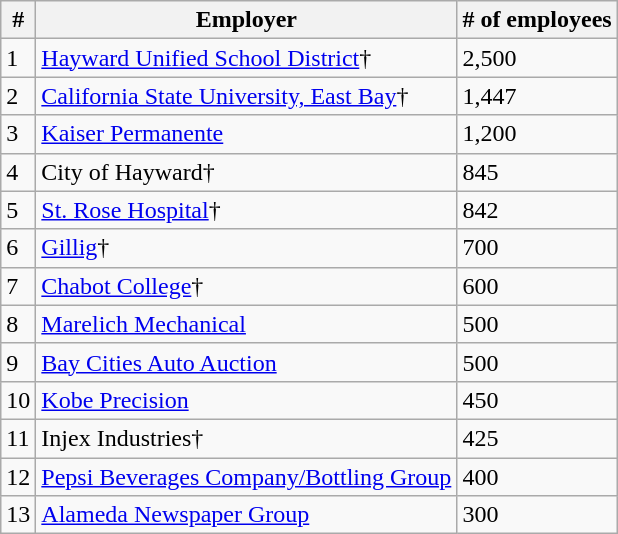<table class="wikitable">
<tr>
<th>#</th>
<th>Employer</th>
<th># of employees</th>
</tr>
<tr>
<td>1</td>
<td><a href='#'>Hayward Unified School District</a>†</td>
<td>2,500</td>
</tr>
<tr>
<td>2</td>
<td><a href='#'>California State University, East Bay</a>†</td>
<td>1,447</td>
</tr>
<tr>
<td>3</td>
<td><a href='#'>Kaiser Permanente</a></td>
<td>1,200</td>
</tr>
<tr>
<td>4</td>
<td>City of Hayward†</td>
<td>845</td>
</tr>
<tr>
<td>5</td>
<td><a href='#'>St. Rose Hospital</a>†</td>
<td>842</td>
</tr>
<tr>
<td>6</td>
<td><a href='#'>Gillig</a>†</td>
<td>700</td>
</tr>
<tr>
<td>7</td>
<td><a href='#'>Chabot College</a>†</td>
<td>600</td>
</tr>
<tr>
<td>8</td>
<td><a href='#'>Marelich Mechanical</a></td>
<td>500</td>
</tr>
<tr>
<td>9</td>
<td><a href='#'>Bay Cities Auto Auction</a></td>
<td>500</td>
</tr>
<tr>
<td>10</td>
<td><a href='#'>Kobe Precision</a></td>
<td>450</td>
</tr>
<tr>
<td>11</td>
<td>Injex Industries†</td>
<td>425</td>
</tr>
<tr>
<td>12</td>
<td><a href='#'>Pepsi Beverages Company/Bottling Group</a></td>
<td>400</td>
</tr>
<tr>
<td>13</td>
<td><a href='#'>Alameda Newspaper Group</a></td>
<td>300</td>
</tr>
</table>
